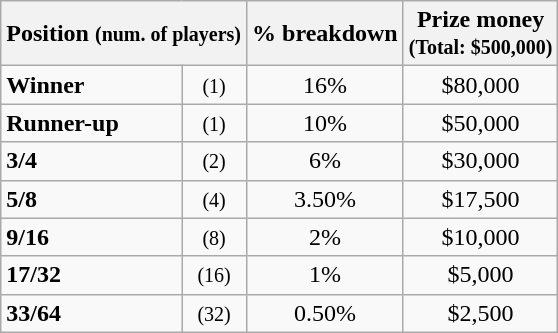<table class="wikitable">
<tr>
<th colspan=2>Position <small>(num. of players)</small></th>
<th>% breakdown</th>
<th>Prize money<br><small>(Total: $500,000)</small></th>
</tr>
<tr>
<td><strong>Winner</strong></td>
<td align=center><small>(1)</small></td>
<td align=center>16%</td>
<td align=center>$80,000</td>
</tr>
<tr>
<td><strong>Runner-up</strong></td>
<td align=center><small>(1)</small></td>
<td align=center>10%</td>
<td align=center>$50,000</td>
</tr>
<tr>
<td><strong>3/4</strong></td>
<td align=center><small>(2)</small></td>
<td align=center>6%</td>
<td align=center>$30,000</td>
</tr>
<tr>
<td><strong>5/8</strong></td>
<td align=center><small>(4)</small></td>
<td align=center>3.50%</td>
<td align=center>$17,500</td>
</tr>
<tr>
<td><strong>9/16</strong></td>
<td align=center><small>(8)</small></td>
<td align=center>2%</td>
<td align=center>$10,000</td>
</tr>
<tr>
<td><strong>17/32</strong></td>
<td align=center><small>(16)</small></td>
<td align=center>1%</td>
<td align=center>$5,000</td>
</tr>
<tr>
<td><strong>33/64</strong></td>
<td align=center><small>(32)</small></td>
<td align=center>0.50%</td>
<td align=center>$2,500</td>
</tr>
</table>
